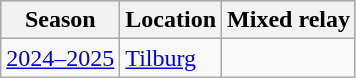<table class="wikitable" style="display: inline-table;">
<tr align="center" bgcolor="#b0c4de">
<th>Season</th>
<th>Location</th>
<th>Mixed relay</th>
</tr>
<tr>
<td><a href='#'>2024–2025</a></td>
<td> <a href='#'>Tilburg</a></td>
<td style="text-align:center;"></td>
</tr>
</table>
